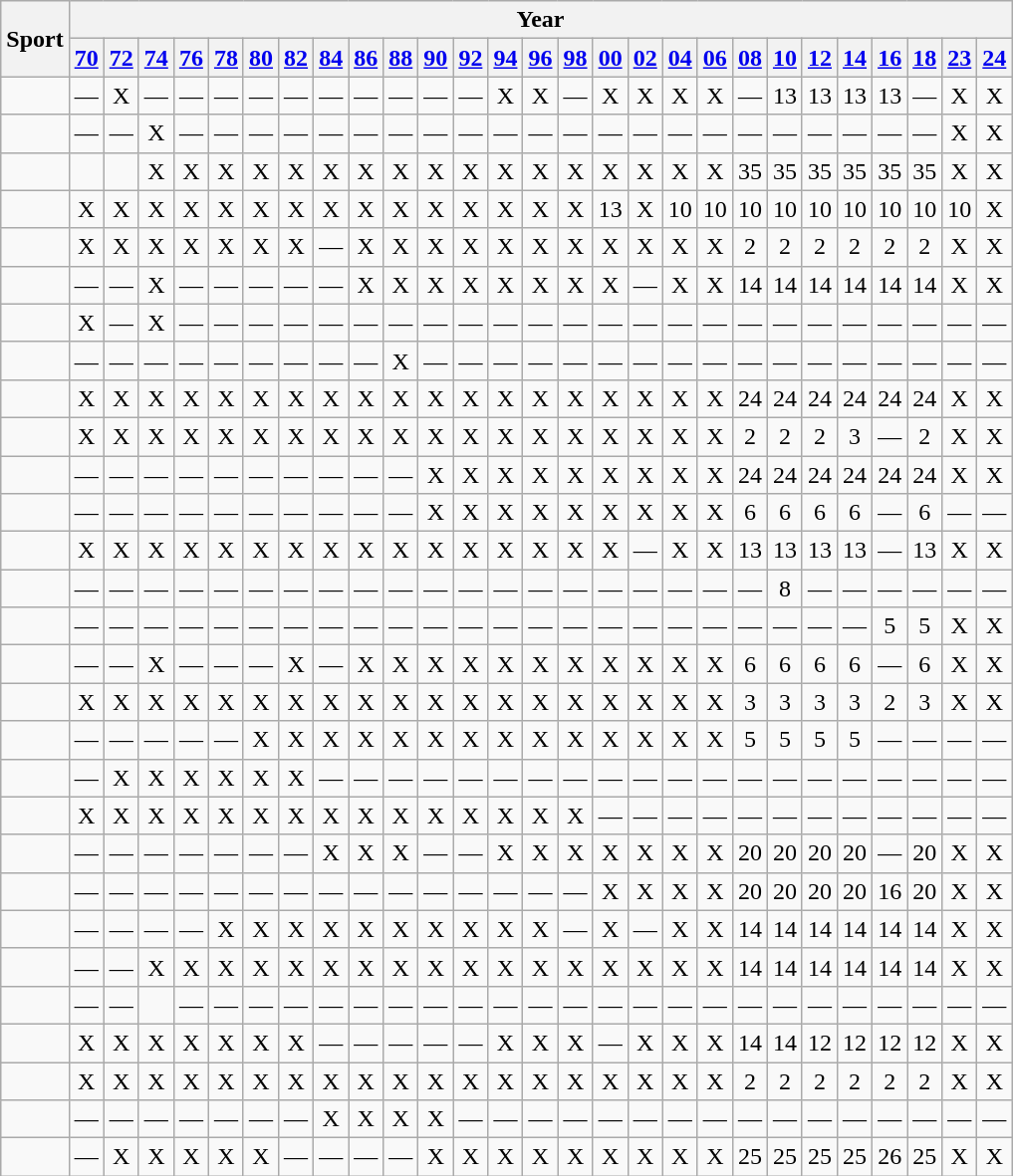<table class=wikitable>
<tr align=center>
<th rowspan="2">Sport</th>
<th colspan="27">Year</th>
</tr>
<tr align=center>
<th><a href='#'>70</a></th>
<th><a href='#'>72</a></th>
<th><a href='#'>74</a></th>
<th><a href='#'>76</a></th>
<th><a href='#'>78</a></th>
<th><a href='#'>80</a></th>
<th><a href='#'>82</a></th>
<th><a href='#'>84</a></th>
<th><a href='#'>86</a></th>
<th><a href='#'>88</a></th>
<th><a href='#'>90</a></th>
<th><a href='#'>92</a></th>
<th><a href='#'>94</a></th>
<th><a href='#'>96</a></th>
<th><a href='#'>98</a></th>
<th><a href='#'>00</a></th>
<th><a href='#'>02</a></th>
<th><a href='#'>04</a></th>
<th><a href='#'>06</a></th>
<th><a href='#'>08</a></th>
<th><a href='#'>10</a></th>
<th><a href='#'>12</a></th>
<th><a href='#'>14</a></th>
<th><a href='#'>16</a></th>
<th><a href='#'>18</a></th>
<th><a href='#'>23</a></th>
<th><a href='#'>24</a></th>
</tr>
<tr align=center>
<td align=left></td>
<td>—</td>
<td>X</td>
<td>—</td>
<td>—</td>
<td>—</td>
<td>—</td>
<td>—</td>
<td>—</td>
<td>—</td>
<td>—</td>
<td>—</td>
<td>—</td>
<td>X</td>
<td>X</td>
<td>—</td>
<td>X</td>
<td>X</td>
<td>X</td>
<td>X</td>
<td>—</td>
<td>13</td>
<td>13</td>
<td>13</td>
<td>13</td>
<td>—</td>
<td>X</td>
<td>X</td>
</tr>
<tr align=center>
<td align=left></td>
<td>—</td>
<td>—</td>
<td>X</td>
<td>—</td>
<td>—</td>
<td>—</td>
<td>—</td>
<td>—</td>
<td>—</td>
<td>—</td>
<td>—</td>
<td>—</td>
<td>—</td>
<td>—</td>
<td>—</td>
<td>—</td>
<td>—</td>
<td>—</td>
<td>—</td>
<td>—</td>
<td>—</td>
<td>—</td>
<td>—</td>
<td>—</td>
<td>—</td>
<td>X</td>
<td>X</td>
</tr>
<tr align=center>
<td align=left></td>
<td></td>
<td></td>
<td>X</td>
<td>X</td>
<td>X</td>
<td>X</td>
<td>X</td>
<td>X</td>
<td>X</td>
<td>X</td>
<td>X</td>
<td>X</td>
<td>X</td>
<td>X</td>
<td>X</td>
<td>X</td>
<td>X</td>
<td>X</td>
<td>X</td>
<td>35</td>
<td>35</td>
<td>35</td>
<td>35</td>
<td>35</td>
<td>35</td>
<td>X</td>
<td>X</td>
</tr>
<tr align=center>
<td align=left></td>
<td>X</td>
<td>X</td>
<td>X</td>
<td>X</td>
<td>X</td>
<td>X</td>
<td>X</td>
<td>X</td>
<td>X</td>
<td>X</td>
<td>X</td>
<td>X</td>
<td>X</td>
<td>X</td>
<td>X</td>
<td>13</td>
<td>X</td>
<td>10</td>
<td>10</td>
<td>10</td>
<td>10</td>
<td>10</td>
<td>10</td>
<td>10</td>
<td>10</td>
<td>10</td>
<td>X</td>
</tr>
<tr align=center>
<td align=left></td>
<td>X</td>
<td>X</td>
<td>X</td>
<td>X</td>
<td>X</td>
<td>X</td>
<td>X</td>
<td>—</td>
<td>X</td>
<td>X</td>
<td>X</td>
<td>X</td>
<td>X</td>
<td>X</td>
<td>X</td>
<td>X</td>
<td>X</td>
<td>X</td>
<td>X</td>
<td>2</td>
<td>2</td>
<td>2</td>
<td>2</td>
<td>2</td>
<td>2</td>
<td>X</td>
<td>X</td>
</tr>
<tr align=center>
<td align=left></td>
<td>—</td>
<td>—</td>
<td>X</td>
<td>—</td>
<td>—</td>
<td>—</td>
<td>—</td>
<td>—</td>
<td>X</td>
<td>X</td>
<td>X</td>
<td>X</td>
<td>X</td>
<td>X</td>
<td>X</td>
<td>X</td>
<td>—</td>
<td>X</td>
<td>X</td>
<td>14</td>
<td>14</td>
<td>14</td>
<td>14</td>
<td>14</td>
<td>14</td>
<td>X</td>
<td>X</td>
</tr>
<tr align=center>
<td align=left></td>
<td>X</td>
<td>—</td>
<td>X</td>
<td>—</td>
<td>—</td>
<td>—</td>
<td>—</td>
<td>—</td>
<td>—</td>
<td>—</td>
<td>—</td>
<td>—</td>
<td>—</td>
<td>—</td>
<td>—</td>
<td>—</td>
<td>—</td>
<td>—</td>
<td>—</td>
<td>—</td>
<td>—</td>
<td>—</td>
<td>—</td>
<td>—</td>
<td>—</td>
<td>—</td>
<td>—</td>
</tr>
<tr align=center>
<td align=left></td>
<td>—</td>
<td>—</td>
<td>—</td>
<td>—</td>
<td>—</td>
<td>—</td>
<td>—</td>
<td>—</td>
<td>—</td>
<td>X</td>
<td>—</td>
<td>—</td>
<td>—</td>
<td>—</td>
<td>—</td>
<td>—</td>
<td>—</td>
<td>—</td>
<td>—</td>
<td>—</td>
<td>—</td>
<td>—</td>
<td>—</td>
<td>—</td>
<td>—</td>
<td>—</td>
<td>—</td>
</tr>
<tr align=center>
<td align=left></td>
<td>X</td>
<td>X</td>
<td>X</td>
<td>X</td>
<td>X</td>
<td>X</td>
<td>X</td>
<td>X</td>
<td>X</td>
<td>X</td>
<td>X</td>
<td>X</td>
<td>X</td>
<td>X</td>
<td>X</td>
<td>X</td>
<td>X</td>
<td>X</td>
<td>X</td>
<td>24</td>
<td>24</td>
<td>24</td>
<td>24</td>
<td>24</td>
<td>24</td>
<td>X</td>
<td>X</td>
</tr>
<tr align=center>
<td align=left></td>
<td>X</td>
<td>X</td>
<td>X</td>
<td>X</td>
<td>X</td>
<td>X</td>
<td>X</td>
<td>X</td>
<td>X</td>
<td>X</td>
<td>X</td>
<td>X</td>
<td>X</td>
<td>X</td>
<td>X</td>
<td>X</td>
<td>X</td>
<td>X</td>
<td>X</td>
<td>2</td>
<td>2</td>
<td>2</td>
<td>3</td>
<td>—</td>
<td>2</td>
<td>X</td>
<td>X</td>
</tr>
<tr align=center>
<td align=left></td>
<td>—</td>
<td>—</td>
<td>—</td>
<td>—</td>
<td>—</td>
<td>—</td>
<td>—</td>
<td>—</td>
<td>—</td>
<td>—</td>
<td>X</td>
<td>X</td>
<td>X</td>
<td>X</td>
<td>X</td>
<td>X</td>
<td>X</td>
<td>X</td>
<td>X</td>
<td>24</td>
<td>24</td>
<td>24</td>
<td>24</td>
<td>24</td>
<td>24</td>
<td>X</td>
<td>X</td>
</tr>
<tr align=center>
<td align=left></td>
<td>—</td>
<td>—</td>
<td>—</td>
<td>—</td>
<td>—</td>
<td>—</td>
<td>—</td>
<td>—</td>
<td>—</td>
<td>—</td>
<td>X</td>
<td>X</td>
<td>X</td>
<td>X</td>
<td>X</td>
<td>X</td>
<td>X</td>
<td>X</td>
<td>X</td>
<td>6</td>
<td>6</td>
<td>6</td>
<td>6</td>
<td>—</td>
<td>6</td>
<td>—</td>
<td>—</td>
</tr>
<tr align=center>
<td align=left></td>
<td>X</td>
<td>X</td>
<td>X</td>
<td>X</td>
<td>X</td>
<td>X</td>
<td>X</td>
<td>X</td>
<td>X</td>
<td>X</td>
<td>X</td>
<td>X</td>
<td>X</td>
<td>X</td>
<td>X</td>
<td>X</td>
<td>—</td>
<td>X</td>
<td>X</td>
<td>13</td>
<td>13</td>
<td>13</td>
<td>13</td>
<td>—</td>
<td>13</td>
<td>X</td>
<td>X</td>
</tr>
<tr align=center>
<td align=left></td>
<td>—</td>
<td>—</td>
<td>—</td>
<td>—</td>
<td>—</td>
<td>—</td>
<td>—</td>
<td>—</td>
<td>—</td>
<td>—</td>
<td>—</td>
<td>—</td>
<td>—</td>
<td>—</td>
<td>—</td>
<td>—</td>
<td>—</td>
<td>—</td>
<td>—</td>
<td>—</td>
<td>8</td>
<td>—</td>
<td>—</td>
<td>—</td>
<td>—</td>
<td>—</td>
<td>—</td>
</tr>
<tr align=center>
<td align=left></td>
<td>—</td>
<td>—</td>
<td>—</td>
<td>—</td>
<td>—</td>
<td>—</td>
<td>—</td>
<td>—</td>
<td>—</td>
<td>—</td>
<td>—</td>
<td>—</td>
<td>—</td>
<td>—</td>
<td>—</td>
<td>—</td>
<td>—</td>
<td>—</td>
<td>—</td>
<td>—</td>
<td>—</td>
<td>—</td>
<td>—</td>
<td>5</td>
<td>5</td>
<td>X</td>
<td>X</td>
</tr>
<tr align=center>
<td align=left></td>
<td>—</td>
<td>—</td>
<td>X</td>
<td>—</td>
<td>—</td>
<td>—</td>
<td>X</td>
<td>—</td>
<td>X</td>
<td>X</td>
<td>X</td>
<td>X</td>
<td>X</td>
<td>X</td>
<td>X</td>
<td>X</td>
<td>X</td>
<td>X</td>
<td>X</td>
<td>6</td>
<td>6</td>
<td>6</td>
<td>6</td>
<td>—</td>
<td>6</td>
<td>X</td>
<td>X</td>
</tr>
<tr align=center>
<td align=left></td>
<td>X</td>
<td>X</td>
<td>X</td>
<td>X</td>
<td>X</td>
<td>X</td>
<td>X</td>
<td>X</td>
<td>X</td>
<td>X</td>
<td>X</td>
<td>X</td>
<td>X</td>
<td>X</td>
<td>X</td>
<td>X</td>
<td>X</td>
<td>X</td>
<td>X</td>
<td>3</td>
<td>3</td>
<td>3</td>
<td>3</td>
<td>2</td>
<td>3</td>
<td>X</td>
<td>X</td>
</tr>
<tr align=center>
<td align=left></td>
<td>—</td>
<td>—</td>
<td>—</td>
<td>—</td>
<td>—</td>
<td>X</td>
<td>X</td>
<td>X</td>
<td>X</td>
<td>X</td>
<td>X</td>
<td>X</td>
<td>X</td>
<td>X</td>
<td>X</td>
<td>X</td>
<td>X</td>
<td>X</td>
<td>X</td>
<td>5</td>
<td>5</td>
<td>5</td>
<td>5</td>
<td>—</td>
<td>—</td>
<td>—</td>
<td>—</td>
</tr>
<tr align=center>
<td align=left></td>
<td>—</td>
<td>X</td>
<td>X</td>
<td>X</td>
<td>X</td>
<td>X</td>
<td>X</td>
<td>—</td>
<td>—</td>
<td>—</td>
<td>—</td>
<td>—</td>
<td>—</td>
<td>—</td>
<td>—</td>
<td>—</td>
<td>—</td>
<td>—</td>
<td>—</td>
<td>—</td>
<td>—</td>
<td>—</td>
<td>—</td>
<td>—</td>
<td>—</td>
<td>—</td>
<td>—</td>
</tr>
<tr align=center>
<td align=left></td>
<td>X</td>
<td>X</td>
<td>X</td>
<td>X</td>
<td>X</td>
<td>X</td>
<td>X</td>
<td>X</td>
<td>X</td>
<td>X</td>
<td>X</td>
<td>X</td>
<td>X</td>
<td>X</td>
<td>X</td>
<td>—</td>
<td>—</td>
<td>—</td>
<td>—</td>
<td>—</td>
<td>—</td>
<td>—</td>
<td>—</td>
<td>—</td>
<td>—</td>
<td>—</td>
<td>—</td>
</tr>
<tr align=center>
<td align=left></td>
<td>—</td>
<td>—</td>
<td>—</td>
<td>—</td>
<td>—</td>
<td>—</td>
<td>—</td>
<td>X</td>
<td>X</td>
<td>X</td>
<td>—</td>
<td>—</td>
<td>X</td>
<td>X</td>
<td>X</td>
<td>X</td>
<td>X</td>
<td>X</td>
<td>X</td>
<td>20</td>
<td>20</td>
<td>20</td>
<td>20</td>
<td>—</td>
<td>20</td>
<td>X</td>
<td>X</td>
</tr>
<tr align=center>
<td align=left></td>
<td>—</td>
<td>—</td>
<td>—</td>
<td>—</td>
<td>—</td>
<td>—</td>
<td>—</td>
<td>—</td>
<td>—</td>
<td>—</td>
<td>—</td>
<td>—</td>
<td>—</td>
<td>—</td>
<td>—</td>
<td>X</td>
<td>X</td>
<td>X</td>
<td>X</td>
<td>20</td>
<td>20</td>
<td>20</td>
<td>20</td>
<td>16</td>
<td>20</td>
<td>X</td>
<td>X</td>
</tr>
<tr align=center>
<td align=left></td>
<td>—</td>
<td>—</td>
<td>—</td>
<td>—</td>
<td>X</td>
<td>X</td>
<td>X</td>
<td>X</td>
<td>X</td>
<td>X</td>
<td>X</td>
<td>X</td>
<td>X</td>
<td>X</td>
<td>—</td>
<td>X</td>
<td>—</td>
<td>X</td>
<td>X</td>
<td>14</td>
<td>14</td>
<td>14</td>
<td>14</td>
<td>14</td>
<td>14</td>
<td>X</td>
<td>X</td>
</tr>
<tr align=center>
<td align=left></td>
<td>—</td>
<td>—</td>
<td>X</td>
<td>X</td>
<td>X</td>
<td>X</td>
<td>X</td>
<td>X</td>
<td>X</td>
<td>X</td>
<td>X</td>
<td>X</td>
<td>X</td>
<td>X</td>
<td>X</td>
<td>X</td>
<td>X</td>
<td>X</td>
<td>X</td>
<td>14</td>
<td>14</td>
<td>14</td>
<td>14</td>
<td>14</td>
<td>14</td>
<td>X</td>
<td>X</td>
</tr>
<tr align=center>
<td align=left></td>
<td>—</td>
<td>—</td>
<td></td>
<td>—</td>
<td>—</td>
<td>—</td>
<td>—</td>
<td>—</td>
<td>—</td>
<td>—</td>
<td>—</td>
<td>—</td>
<td>—</td>
<td>—</td>
<td>—</td>
<td>—</td>
<td>—</td>
<td>—</td>
<td>—</td>
<td>—</td>
<td>—</td>
<td>—</td>
<td>—</td>
<td>—</td>
<td>—</td>
<td>—</td>
<td>—</td>
</tr>
<tr align=center>
<td align=left></td>
<td>X</td>
<td>X</td>
<td>X</td>
<td>X</td>
<td>X</td>
<td>X</td>
<td>X</td>
<td>—</td>
<td>—</td>
<td>—</td>
<td>—</td>
<td>—</td>
<td>X</td>
<td>X</td>
<td>X</td>
<td>—</td>
<td>X</td>
<td>X</td>
<td>X</td>
<td>14</td>
<td>14</td>
<td>12</td>
<td>12</td>
<td>12</td>
<td>12</td>
<td>X</td>
<td>X</td>
</tr>
<tr align=center>
<td align=left></td>
<td>X</td>
<td>X</td>
<td>X</td>
<td>X</td>
<td>X</td>
<td>X</td>
<td>X</td>
<td>X</td>
<td>X</td>
<td>X</td>
<td>X</td>
<td>X</td>
<td>X</td>
<td>X</td>
<td>X</td>
<td>X</td>
<td>X</td>
<td>X</td>
<td>X</td>
<td>2</td>
<td>2</td>
<td>2</td>
<td>2</td>
<td>2</td>
<td>2</td>
<td>X</td>
<td>X</td>
</tr>
<tr align=center>
<td align=left></td>
<td>—</td>
<td>—</td>
<td>—</td>
<td>—</td>
<td>—</td>
<td>—</td>
<td>—</td>
<td>X</td>
<td>X</td>
<td>X</td>
<td>X</td>
<td>—</td>
<td>—</td>
<td>—</td>
<td>—</td>
<td>—</td>
<td>—</td>
<td>—</td>
<td>—</td>
<td>—</td>
<td>—</td>
<td>—</td>
<td>—</td>
<td>—</td>
<td>—</td>
<td>—</td>
<td>—</td>
</tr>
<tr align=center>
<td align=left></td>
<td>—</td>
<td>X</td>
<td>X</td>
<td>X</td>
<td>X</td>
<td>X</td>
<td>—</td>
<td>—</td>
<td>—</td>
<td>—</td>
<td>X</td>
<td>X</td>
<td>X</td>
<td>X</td>
<td>X</td>
<td>X</td>
<td>X</td>
<td>X</td>
<td>X</td>
<td>25</td>
<td>25</td>
<td>25</td>
<td>25</td>
<td>26</td>
<td>25</td>
<td>X</td>
<td>X</td>
</tr>
</table>
